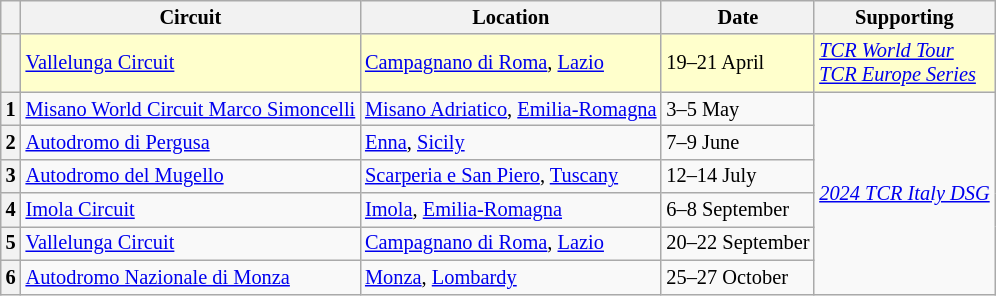<table class="wikitable" style="font-size: 85%">
<tr>
<th></th>
<th>Circuit</th>
<th>Location</th>
<th>Date</th>
<th>Supporting</th>
</tr>
<tr style="background:#ffffcc;">
<th></th>
<td> <a href='#'>Vallelunga Circuit</a></td>
<td><a href='#'>Campagnano di Roma</a>, <a href='#'>Lazio</a></td>
<td>19–21 April</td>
<td><em><a href='#'>TCR World Tour</a></em><br><em><a href='#'>TCR Europe Series</a></em></td>
</tr>
<tr>
<th>1</th>
<td> <a href='#'>Misano World Circuit Marco Simoncelli</a></td>
<td><a href='#'>Misano Adriatico</a>, <a href='#'>Emilia-Romagna</a></td>
<td>3–5 May</td>
<td rowspan="6"><em><a href='#'>2024 TCR Italy DSG</a></em></td>
</tr>
<tr>
<th>2</th>
<td> <a href='#'>Autodromo di Pergusa</a></td>
<td><a href='#'>Enna</a>, <a href='#'>Sicily</a></td>
<td>7–9 June</td>
</tr>
<tr>
<th>3</th>
<td> <a href='#'>Autodromo del Mugello</a></td>
<td><a href='#'>Scarperia e San Piero</a>, <a href='#'>Tuscany</a></td>
<td>12–14 July</td>
</tr>
<tr>
<th>4</th>
<td> <a href='#'>Imola Circuit</a></td>
<td><a href='#'>Imola</a>, <a href='#'>Emilia-Romagna</a></td>
<td>6–8 September</td>
</tr>
<tr>
<th>5</th>
<td> <a href='#'>Vallelunga Circuit</a></td>
<td><a href='#'>Campagnano di Roma</a>, <a href='#'>Lazio</a></td>
<td>20–22 September</td>
</tr>
<tr>
<th>6</th>
<td> <a href='#'>Autodromo Nazionale di Monza</a></td>
<td><a href='#'>Monza</a>, <a href='#'>Lombardy</a></td>
<td>25–27 October</td>
</tr>
</table>
